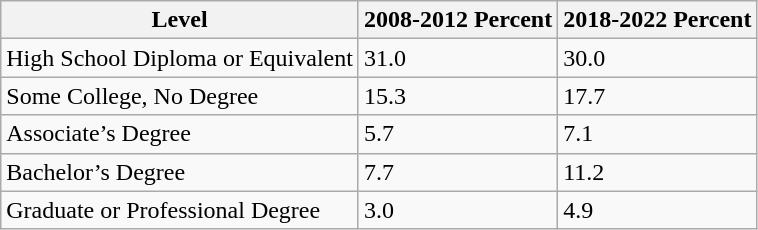<table class="wikitable sortable">
<tr>
<th>Level</th>
<th>2008-2012 Percent</th>
<th>2018-2022 Percent</th>
</tr>
<tr>
<td>High School Diploma or Equivalent</td>
<td>31.0</td>
<td>30.0</td>
</tr>
<tr>
<td>Some College, No Degree</td>
<td>15.3</td>
<td>17.7</td>
</tr>
<tr>
<td>Associate’s Degree</td>
<td>5.7</td>
<td>7.1</td>
</tr>
<tr>
<td>Bachelor’s Degree</td>
<td>7.7</td>
<td>11.2</td>
</tr>
<tr>
<td>Graduate or Professional Degree</td>
<td>3.0</td>
<td>4.9</td>
</tr>
</table>
